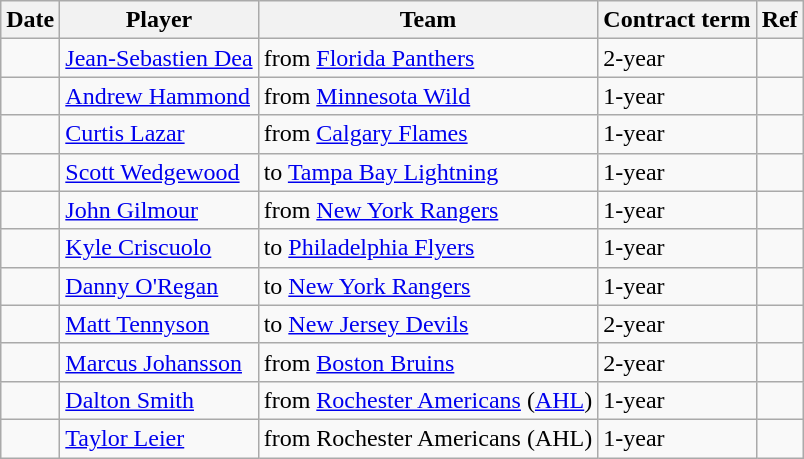<table class="wikitable">
<tr>
<th>Date</th>
<th>Player</th>
<th>Team</th>
<th>Contract term</th>
<th>Ref</th>
</tr>
<tr>
<td></td>
<td><a href='#'>Jean-Sebastien Dea</a></td>
<td>from <a href='#'>Florida Panthers</a></td>
<td>2-year</td>
<td></td>
</tr>
<tr>
<td></td>
<td><a href='#'>Andrew Hammond</a></td>
<td>from <a href='#'>Minnesota Wild</a></td>
<td>1-year</td>
<td></td>
</tr>
<tr>
<td></td>
<td><a href='#'>Curtis Lazar</a></td>
<td>from <a href='#'>Calgary Flames</a></td>
<td>1-year</td>
<td></td>
</tr>
<tr>
<td></td>
<td><a href='#'>Scott Wedgewood</a></td>
<td>to <a href='#'>Tampa Bay Lightning</a></td>
<td>1-year</td>
<td></td>
</tr>
<tr>
<td></td>
<td><a href='#'>John Gilmour</a></td>
<td>from <a href='#'>New York Rangers</a></td>
<td>1-year</td>
<td><br></td>
</tr>
<tr>
<td></td>
<td><a href='#'>Kyle Criscuolo</a></td>
<td>to <a href='#'>Philadelphia Flyers</a></td>
<td>1-year</td>
<td></td>
</tr>
<tr>
<td></td>
<td><a href='#'>Danny O'Regan</a></td>
<td>to <a href='#'>New York Rangers</a></td>
<td>1-year</td>
<td></td>
</tr>
<tr>
<td></td>
<td><a href='#'>Matt Tennyson</a></td>
<td>to <a href='#'>New Jersey Devils</a></td>
<td>2-year</td>
<td><br></td>
</tr>
<tr>
<td></td>
<td><a href='#'>Marcus Johansson</a></td>
<td>from <a href='#'>Boston Bruins</a></td>
<td>2-year</td>
<td><br></td>
</tr>
<tr>
<td></td>
<td><a href='#'>Dalton Smith</a></td>
<td>from <a href='#'>Rochester Americans</a> (<a href='#'>AHL</a>)</td>
<td>1-year</td>
<td><br></td>
</tr>
<tr>
<td></td>
<td><a href='#'>Taylor Leier</a></td>
<td>from Rochester Americans (AHL)</td>
<td>1-year</td>
<td><br></td>
</tr>
</table>
